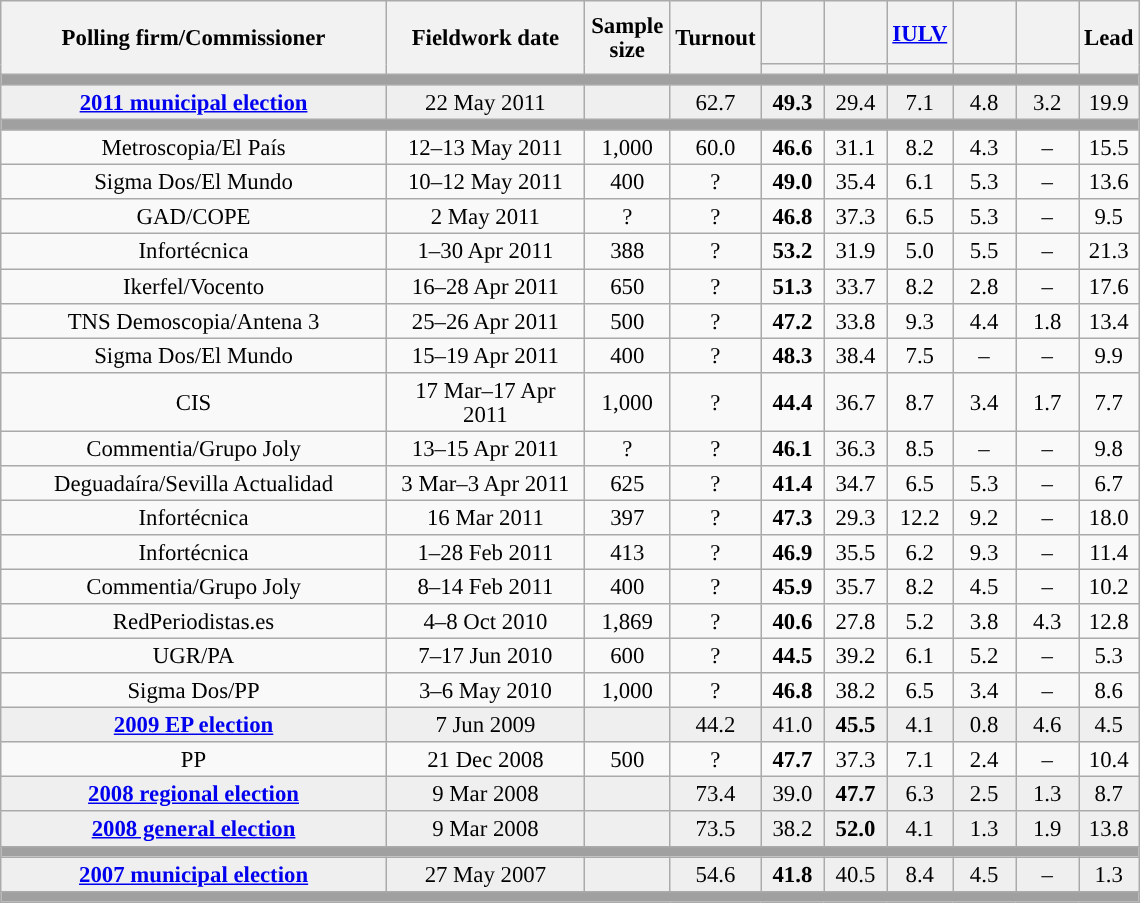<table class="wikitable collapsible collapsed" style="text-align:center; font-size:95%; line-height:16px;">
<tr style="height:42px;">
<th style="width:250px;" rowspan="2">Polling firm/Commissioner</th>
<th style="width:125px;" rowspan="2">Fieldwork date</th>
<th style="width:50px;" rowspan="2">Sample size</th>
<th style="width:45px;" rowspan="2">Turnout</th>
<th style="width:35px;"></th>
<th style="width:35px;"></th>
<th style="width:35px;"><a href='#'>IULV</a></th>
<th style="width:35px;"></th>
<th style="width:35px;"></th>
<th style="width:30px;" rowspan="2">Lead</th>
</tr>
<tr>
<th style="color:inherit;background:"></th>
<th style="color:inherit;background:"></th>
<th style="color:inherit;background:"></th>
<th style="color:inherit;background:"></th>
<th style="color:inherit;background:"></th>
</tr>
<tr>
<td colspan="10" style="background:#A0A0A0"></td>
</tr>
<tr style="background:#EFEFEF;">
<td><strong><a href='#'>2011 municipal election</a></strong></td>
<td>22 May 2011</td>
<td></td>
<td>62.7</td>
<td><strong>49.3</strong><br></td>
<td>29.4<br></td>
<td>7.1<br></td>
<td>4.8<br></td>
<td>3.2<br></td>
<td style="background:">19.9</td>
</tr>
<tr>
<td colspan="10" style="background:#A0A0A0"></td>
</tr>
<tr>
<td>Metroscopia/El País</td>
<td>12–13 May 2011</td>
<td>1,000</td>
<td>60.0</td>
<td><strong>46.6</strong><br></td>
<td>31.1<br></td>
<td>8.2<br></td>
<td>4.3<br></td>
<td>–</td>
<td style="background:">15.5</td>
</tr>
<tr>
<td>Sigma Dos/El Mundo</td>
<td>10–12 May 2011</td>
<td>400</td>
<td>?</td>
<td><strong>49.0</strong><br></td>
<td>35.4<br></td>
<td>6.1<br></td>
<td>5.3<br></td>
<td>–</td>
<td style="background:">13.6</td>
</tr>
<tr>
<td>GAD/COPE</td>
<td>2 May 2011</td>
<td>?</td>
<td>?</td>
<td><strong>46.8</strong><br></td>
<td>37.3<br></td>
<td>6.5<br></td>
<td>5.3<br></td>
<td>–</td>
<td style="background:">9.5</td>
</tr>
<tr>
<td>Infortécnica</td>
<td>1–30 Apr 2011</td>
<td>388</td>
<td>?</td>
<td><strong>53.2</strong><br></td>
<td>31.9<br></td>
<td>5.0<br></td>
<td>5.5<br></td>
<td>–</td>
<td style="background:">21.3</td>
</tr>
<tr>
<td>Ikerfel/Vocento</td>
<td>16–28 Apr 2011</td>
<td>650</td>
<td>?</td>
<td><strong>51.3</strong><br></td>
<td>33.7<br></td>
<td>8.2<br></td>
<td>2.8<br></td>
<td>–</td>
<td style="background:">17.6</td>
</tr>
<tr>
<td>TNS Demoscopia/Antena 3</td>
<td>25–26 Apr 2011</td>
<td>500</td>
<td>?</td>
<td><strong>47.2</strong><br></td>
<td>33.8<br></td>
<td>9.3<br></td>
<td>4.4<br></td>
<td>1.8<br></td>
<td style="background:">13.4</td>
</tr>
<tr>
<td>Sigma Dos/El Mundo</td>
<td>15–19 Apr 2011</td>
<td>400</td>
<td>?</td>
<td><strong>48.3</strong><br></td>
<td>38.4<br></td>
<td>7.5<br></td>
<td>–</td>
<td>–</td>
<td style="background:">9.9</td>
</tr>
<tr>
<td>CIS</td>
<td>17 Mar–17 Apr 2011</td>
<td>1,000</td>
<td>?</td>
<td><strong>44.4</strong><br></td>
<td>36.7<br></td>
<td>8.7<br></td>
<td>3.4<br></td>
<td>1.7<br></td>
<td style="background:">7.7</td>
</tr>
<tr>
<td>Commentia/Grupo Joly</td>
<td>13–15 Apr 2011</td>
<td>?</td>
<td>?</td>
<td><strong>46.1</strong><br></td>
<td>36.3<br></td>
<td>8.5<br></td>
<td>–</td>
<td>–</td>
<td style="background:">9.8</td>
</tr>
<tr>
<td>Deguadaíra/Sevilla Actualidad</td>
<td>3 Mar–3 Apr 2011</td>
<td>625</td>
<td>?</td>
<td><strong>41.4</strong><br></td>
<td>34.7<br></td>
<td>6.5<br></td>
<td>5.3<br></td>
<td>–</td>
<td style="background:">6.7</td>
</tr>
<tr>
<td>Infortécnica</td>
<td>16 Mar 2011</td>
<td>397</td>
<td>?</td>
<td><strong>47.3</strong><br></td>
<td>29.3<br></td>
<td>12.2<br></td>
<td>9.2<br></td>
<td>–</td>
<td style="background:">18.0</td>
</tr>
<tr>
<td>Infortécnica</td>
<td>1–28 Feb 2011</td>
<td>413</td>
<td>?</td>
<td><strong>46.9</strong><br></td>
<td>35.5<br></td>
<td>6.2<br></td>
<td>9.3<br></td>
<td>–</td>
<td style="background:">11.4</td>
</tr>
<tr>
<td>Commentia/Grupo Joly</td>
<td>8–14 Feb 2011</td>
<td>400</td>
<td>?</td>
<td><strong>45.9</strong><br></td>
<td>35.7<br></td>
<td>8.2<br></td>
<td>4.5<br></td>
<td>–</td>
<td style="background:">10.2</td>
</tr>
<tr>
<td>RedPeriodistas.es</td>
<td>4–8 Oct 2010</td>
<td>1,869</td>
<td>?</td>
<td><strong>40.6</strong><br></td>
<td>27.8<br></td>
<td>5.2<br></td>
<td>3.8<br></td>
<td>4.3<br></td>
<td style="background:">12.8</td>
</tr>
<tr>
<td>UGR/PA</td>
<td>7–17 Jun 2010</td>
<td>600</td>
<td>?</td>
<td><strong>44.5</strong><br></td>
<td>39.2<br></td>
<td>6.1<br></td>
<td>5.2<br></td>
<td>–</td>
<td style="background:">5.3</td>
</tr>
<tr>
<td>Sigma Dos/PP</td>
<td>3–6 May 2010</td>
<td>1,000</td>
<td>?</td>
<td><strong>46.8</strong><br></td>
<td>38.2<br></td>
<td>6.5<br></td>
<td>3.4<br></td>
<td>–</td>
<td style="background:">8.6</td>
</tr>
<tr style="background:#EFEFEF;">
<td><strong><a href='#'>2009 EP election</a></strong></td>
<td>7 Jun 2009</td>
<td></td>
<td>44.2</td>
<td>41.0<br></td>
<td><strong>45.5</strong><br></td>
<td>4.1<br></td>
<td>0.8<br></td>
<td>4.6<br></td>
<td style="background:">4.5</td>
</tr>
<tr>
<td>PP</td>
<td>21 Dec 2008</td>
<td>500</td>
<td>?</td>
<td><strong>47.7</strong><br></td>
<td>37.3<br></td>
<td>7.1<br></td>
<td>2.4<br></td>
<td>–</td>
<td style="background:">10.4</td>
</tr>
<tr style="background:#EFEFEF;">
<td><strong><a href='#'>2008 regional election</a></strong></td>
<td>9 Mar 2008</td>
<td></td>
<td>73.4</td>
<td>39.0<br></td>
<td><strong>47.7</strong><br></td>
<td>6.3<br></td>
<td>2.5<br></td>
<td>1.3<br></td>
<td style="background:">8.7</td>
</tr>
<tr style="background:#EFEFEF;">
<td><strong><a href='#'>2008 general election</a></strong></td>
<td>9 Mar 2008</td>
<td></td>
<td>73.5</td>
<td>38.2<br></td>
<td><strong>52.0</strong><br></td>
<td>4.1<br></td>
<td>1.3<br></td>
<td>1.9<br></td>
<td style="background:">13.8</td>
</tr>
<tr>
<td colspan="10" style="background:#A0A0A0"></td>
</tr>
<tr style="background:#EFEFEF;">
<td><strong><a href='#'>2007 municipal election</a></strong></td>
<td>27 May 2007</td>
<td></td>
<td>54.6</td>
<td><strong>41.8</strong><br></td>
<td>40.5<br></td>
<td>8.4<br></td>
<td>4.5<br></td>
<td>–</td>
<td style="background:">1.3</td>
</tr>
<tr>
<td colspan="10" style="background:#A0A0A0"></td>
</tr>
</table>
